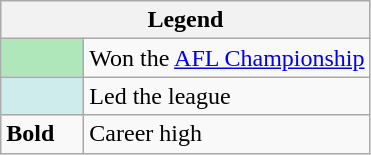<table class="wikitable mw-collapsible">
<tr>
<th colspan="2">Legend</th>
</tr>
<tr>
<td style="background:#afe6ba; width:3em;"></td>
<td>Won the <a href='#'>AFL Championship</a></td>
</tr>
<tr>
<td style="background:#cfecec; width:3em;"></td>
<td>Led the league</td>
</tr>
<tr>
<td><strong>Bold</strong></td>
<td>Career high</td>
</tr>
</table>
